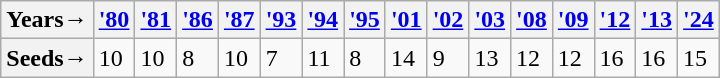<table class="wikitable">
<tr>
<th><strong>Years→</strong></th>
<th><a href='#'>'80</a></th>
<th><a href='#'>'81</a></th>
<th><a href='#'>'86</a></th>
<th><a href='#'>'87</a></th>
<th><a href='#'>'93</a></th>
<th><a href='#'>'94</a></th>
<th><a href='#'>'95</a></th>
<th><a href='#'>'01</a></th>
<th><a href='#'>'02</a></th>
<th><a href='#'>'03</a></th>
<th><a href='#'>'08</a></th>
<th><a href='#'>'09</a></th>
<th><a href='#'>'12</a></th>
<th><a href='#'>'13</a></th>
<th><a href='#'>'24</a></th>
</tr>
<tr>
<th><strong>Seeds→</strong></th>
<td>10</td>
<td>10</td>
<td>8</td>
<td>10</td>
<td>7</td>
<td>11</td>
<td>8</td>
<td>14</td>
<td>9</td>
<td>13</td>
<td>12</td>
<td>12</td>
<td>16</td>
<td>16</td>
<td>15</td>
</tr>
</table>
